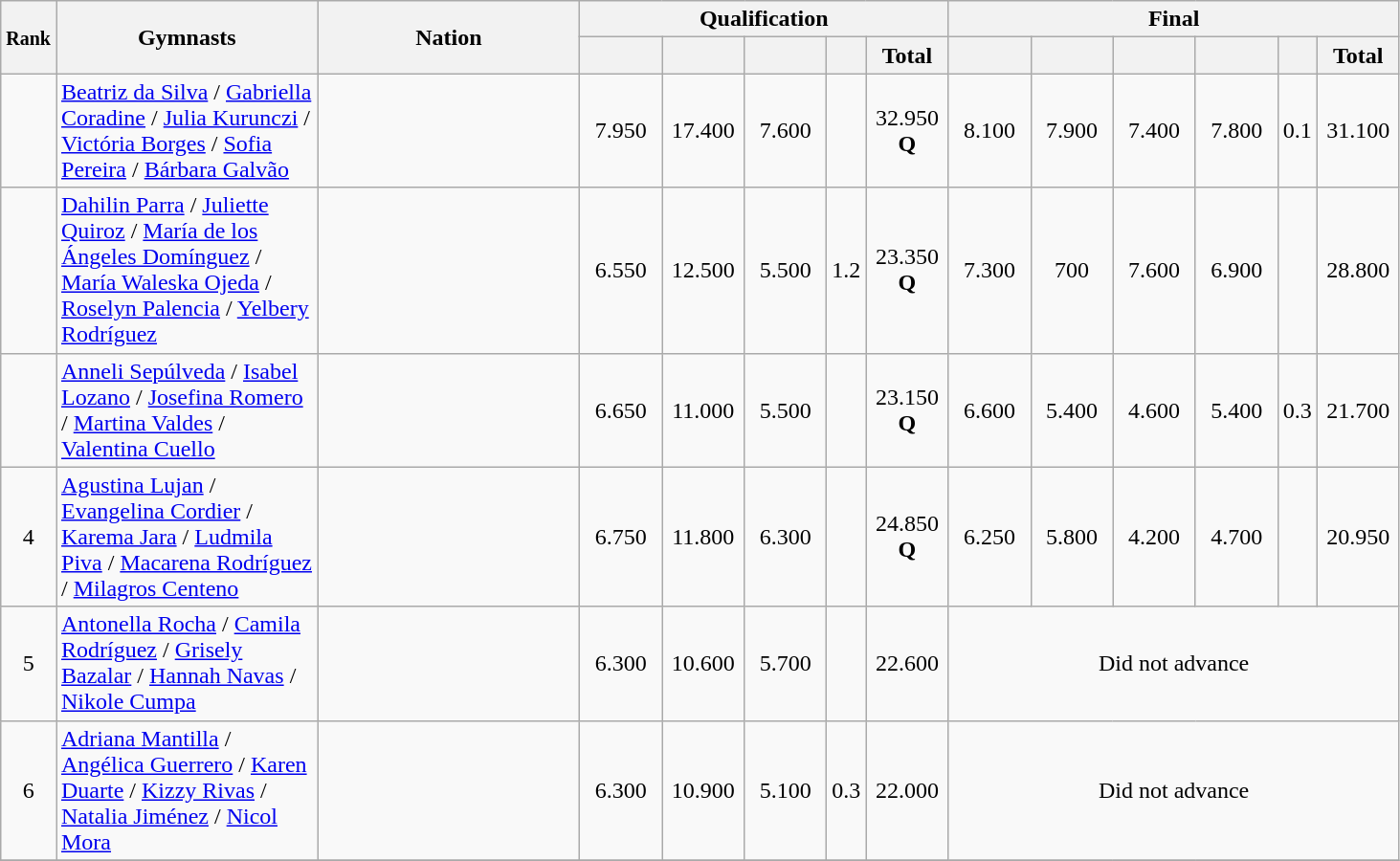<table style="text-align:center;" class="wikitable sortable">
<tr>
<th rowspan="2" scope="col" style="width:15px;"><small>Rank</small></th>
<th rowspan="2" scope="col" style="width:175px;">Gymnasts</th>
<th rowspan="2" scope="col" style="width:175px;">Nation</th>
<th colspan="5" scope="col" style="width:175px;">Qualification</th>
<th colspan="6" scope="col" style="width:175px;">Final</th>
</tr>
<tr>
<th scope="col" style="width:50px;"><small></small></th>
<th scope="col" style="width:50px;"><small></small></th>
<th scope="col" style="width:50px;"><small></small></th>
<th scope="col" style="width:20px;"><small></small></th>
<th scope="col" style="width:50px;">Total</th>
<th scope="col" style="width:50px;"><small></small></th>
<th scope="col" style="width:50px;"><small></small></th>
<th scope="col" style="width:50px;"><small></small></th>
<th scope="col" style="width:50px;"><small></small></th>
<th scope="col" style="width:20px;"><small></small></th>
<th scope="col" style="width:50px;">Total</th>
</tr>
<tr>
<td></td>
<td align=left><a href='#'>Beatriz da Silva</a> / <a href='#'>Gabriella Coradine</a> / <a href='#'>Julia Kurunczi</a> / <a href='#'>Victória Borges</a> / <a href='#'>Sofia Pereira</a> / <a href='#'>Bárbara Galvão</a></td>
<td align=left></td>
<td>7.950</td>
<td>17.400</td>
<td>7.600</td>
<td></td>
<td>32.950 <strong>Q</strong></td>
<td>8.100</td>
<td>7.900</td>
<td>7.400</td>
<td>7.800</td>
<td>0.1</td>
<td>31.100</td>
</tr>
<tr>
<td></td>
<td align=left><a href='#'>Dahilin Parra</a> / <a href='#'>Juliette Quiroz</a> / <a href='#'>María de los Ángeles Domínguez</a> / <a href='#'>María Waleska Ojeda</a> / <a href='#'>Roselyn Palencia</a> / <a href='#'>Yelbery Rodríguez</a></td>
<td align=left></td>
<td>6.550</td>
<td>12.500</td>
<td>5.500</td>
<td>1.2</td>
<td>23.350 <strong>Q</strong></td>
<td>7.300</td>
<td>700</td>
<td>7.600</td>
<td>6.900</td>
<td></td>
<td>28.800</td>
</tr>
<tr>
<td></td>
<td align=left><a href='#'>Anneli Sepúlveda</a> / <a href='#'>Isabel Lozano</a> / <a href='#'>Josefina Romero</a> / <a href='#'>Martina Valdes</a> / <a href='#'>Valentina Cuello</a></td>
<td align=left></td>
<td>6.650</td>
<td>11.000</td>
<td>5.500</td>
<td></td>
<td>23.150 <strong>Q</strong></td>
<td>6.600</td>
<td>5.400</td>
<td>4.600</td>
<td>5.400</td>
<td>0.3</td>
<td>21.700</td>
</tr>
<tr>
<td>4</td>
<td align=left><a href='#'>Agustina Lujan</a> / <a href='#'>Evangelina Cordier</a> / <a href='#'>Karema Jara</a> / <a href='#'>Ludmila Piva</a> / <a href='#'>Macarena Rodríguez</a> / <a href='#'>Milagros Centeno</a></td>
<td align=left></td>
<td>6.750</td>
<td>11.800</td>
<td>6.300</td>
<td></td>
<td>24.850 <strong>Q</strong></td>
<td>6.250</td>
<td>5.800</td>
<td>4.200</td>
<td>4.700</td>
<td></td>
<td>20.950</td>
</tr>
<tr>
<td>5</td>
<td align=left><a href='#'>Antonella Rocha</a> / <a href='#'>Camila Rodríguez</a> / <a href='#'>Grisely Bazalar</a> / <a href='#'>Hannah Navas</a> / <a href='#'>Nikole Cumpa</a></td>
<td align=left></td>
<td>6.300</td>
<td>10.600</td>
<td>5.700</td>
<td></td>
<td>22.600</td>
<td colspan="6">Did not advance</td>
</tr>
<tr>
<td>6</td>
<td align=left><a href='#'>Adriana Mantilla</a> / <a href='#'>Angélica Guerrero</a> / <a href='#'>Karen Duarte</a> / <a href='#'>Kizzy Rivas</a> / <a href='#'>Natalia Jiménez</a> / <a href='#'>Nicol Mora</a></td>
<td align=left></td>
<td>6.300</td>
<td>10.900</td>
<td>5.100</td>
<td>0.3</td>
<td>22.000</td>
<td colspan="6">Did not advance</td>
</tr>
<tr>
</tr>
</table>
